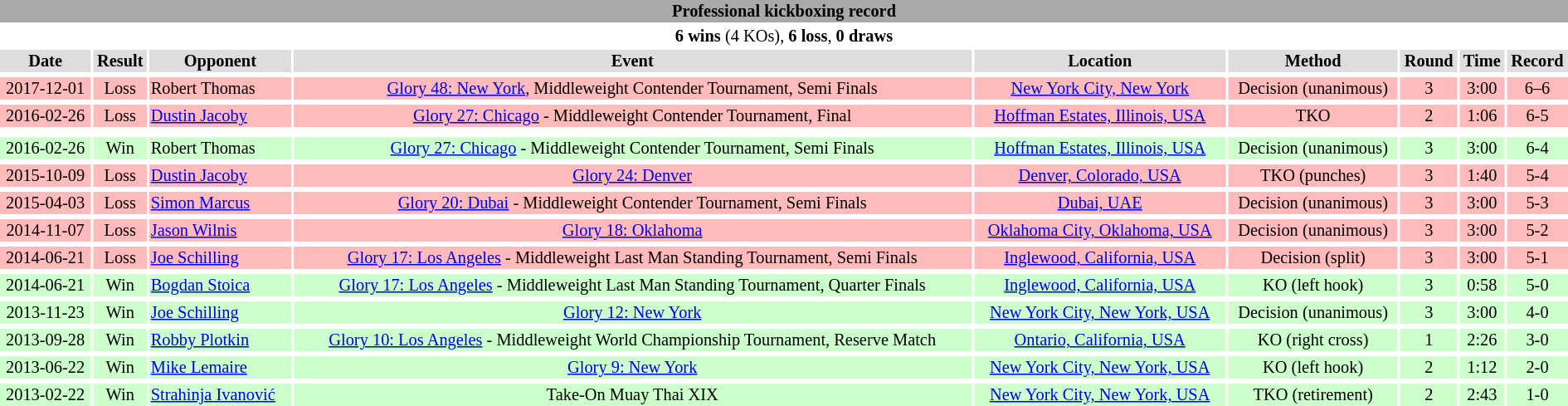<table class="toccolours" width=100% style="clear:both; margin:1.5em auto; font-size:85%; text-align:center;">
<tr>
<th colspan=9 style="background:#A9A9A9"><span>Professional kickboxing record</span></th>
</tr>
<tr>
<td colspan=9 style="background:white; color:black;"><strong>6 wins</strong> (4 KOs), <strong>6 loss</strong>, <strong>0 draws</strong></td>
</tr>
<tr align="center"  bgcolor="#dddddd">
<td><strong>Date</strong></td>
<td><strong>Result</strong></td>
<td><strong>Opponent</strong></td>
<td><strong>Event</strong></td>
<td><strong>Location</strong></td>
<td><strong>Method</strong></td>
<td><strong>Round</strong></td>
<td><strong>Time</strong></td>
<td><strong>Record</strong></td>
</tr>
<tr>
</tr>
<tr align="center" bgcolor="#FFBBBB">
<td>2017-12-01</td>
<td>Loss</td>
<td align=left> Robert Thomas</td>
<td><a href='#'>Glory 48: New York</a>, Middleweight Contender Tournament, Semi Finals</td>
<td><a href='#'>New York City, New York</a></td>
<td>Decision (unanimous)</td>
<td>3</td>
<td>3:00</td>
<td>6–6</td>
</tr>
<tr>
</tr>
<tr align="center" bgcolor="#FFBBBB">
<td>2016-02-26</td>
<td>Loss</td>
<td align=left> <a href='#'>Dustin Jacoby</a></td>
<td><a href='#'>Glory 27: Chicago</a> - Middleweight Contender Tournament, Final</td>
<td><a href='#'>Hoffman Estates, Illinois, USA</a></td>
<td>TKO</td>
<td>2</td>
<td>1:06</td>
<td>6-5</td>
</tr>
<tr>
<th style=background:white colspan=9></th>
</tr>
<tr>
</tr>
<tr align="center" bgcolor="#CCFFCC">
<td>2016-02-26</td>
<td>Win</td>
<td align=left> Robert Thomas</td>
<td><a href='#'>Glory 27: Chicago</a> - Middleweight Contender Tournament, Semi Finals</td>
<td><a href='#'>Hoffman Estates, Illinois, USA</a></td>
<td>Decision (unanimous)</td>
<td>3</td>
<td>3:00</td>
<td>6-4</td>
</tr>
<tr>
</tr>
<tr align="center" bgcolor="#FFBBBB">
<td>2015-10-09</td>
<td>Loss</td>
<td align=left> <a href='#'>Dustin Jacoby</a></td>
<td><a href='#'>Glory 24: Denver</a></td>
<td><a href='#'>Denver, Colorado, USA</a></td>
<td>TKO (punches)</td>
<td>3</td>
<td>1:40</td>
<td>5-4</td>
</tr>
<tr>
</tr>
<tr align="center" bgcolor="#FFBBBB">
<td>2015-04-03</td>
<td>Loss</td>
<td align=left> <a href='#'>Simon Marcus</a></td>
<td><a href='#'>Glory 20: Dubai</a> - Middleweight Contender Tournament, Semi Finals</td>
<td><a href='#'>Dubai, UAE</a></td>
<td>Decision (unanimous)</td>
<td>3</td>
<td>3:00</td>
<td>5-3</td>
</tr>
<tr>
</tr>
<tr align="center" bgcolor="#FFBBBB">
<td>2014-11-07</td>
<td>Loss</td>
<td align=left> <a href='#'>Jason Wilnis</a></td>
<td><a href='#'>Glory 18: Oklahoma</a></td>
<td><a href='#'>Oklahoma City, Oklahoma, USA</a></td>
<td>Decision (unanimous)</td>
<td>3</td>
<td>3:00</td>
<td>5-2</td>
</tr>
<tr>
</tr>
<tr align="center" bgcolor="#FFBBBB">
<td>2014-06-21</td>
<td>Loss</td>
<td align=left> <a href='#'>Joe Schilling</a></td>
<td><a href='#'>Glory 17: Los Angeles</a> - Middleweight Last Man Standing Tournament, Semi Finals</td>
<td><a href='#'>Inglewood, California, USA</a></td>
<td>Decision (split)</td>
<td>3</td>
<td>3:00</td>
<td>5-1</td>
</tr>
<tr>
</tr>
<tr align="center" bgcolor="#CCFFCC">
<td>2014-06-21</td>
<td>Win</td>
<td align=left> <a href='#'>Bogdan Stoica</a></td>
<td><a href='#'>Glory 17: Los Angeles</a> - Middleweight Last Man Standing Tournament, Quarter Finals</td>
<td><a href='#'>Inglewood, California, USA</a></td>
<td>KO (left hook)</td>
<td>3</td>
<td>0:58</td>
<td>5-0</td>
</tr>
<tr>
</tr>
<tr align="center" bgcolor="#CCFFCC">
<td>2013-11-23</td>
<td>Win</td>
<td align=left> <a href='#'>Joe Schilling</a></td>
<td><a href='#'>Glory 12: New York</a></td>
<td><a href='#'>New York City, New York, USA</a></td>
<td>Decision (unanimous)</td>
<td>3</td>
<td>3:00</td>
<td>4-0</td>
</tr>
<tr>
</tr>
<tr align="center" bgcolor="#CCFFCC">
<td>2013-09-28</td>
<td>Win</td>
<td align=left> <a href='#'>Robby Plotkin</a></td>
<td><a href='#'>Glory 10: Los Angeles</a> - Middleweight World Championship Tournament, Reserve Match</td>
<td><a href='#'>Ontario, California, USA</a></td>
<td>KO (right cross)</td>
<td>1</td>
<td>2:26</td>
<td>3-0</td>
</tr>
<tr>
</tr>
<tr align="center" bgcolor="#CCFFCC">
<td>2013-06-22</td>
<td>Win</td>
<td align=left> <a href='#'>Mike Lemaire</a></td>
<td><a href='#'>Glory 9: New York</a></td>
<td><a href='#'>New York City, New York, USA</a></td>
<td>KO (left hook)</td>
<td>2</td>
<td>1:12</td>
<td>2-0</td>
</tr>
<tr>
</tr>
<tr align="center" bgcolor="#CCFFCC">
<td>2013-02-22</td>
<td>Win</td>
<td align=left> <a href='#'>Strahinja Ivanović</a></td>
<td>Take-On Muay Thai XIX</td>
<td><a href='#'>New York City, New York, USA</a></td>
<td>TKO (retirement)</td>
<td>2</td>
<td>2:43</td>
<td>1-0</td>
</tr>
<tr>
</tr>
</table>
